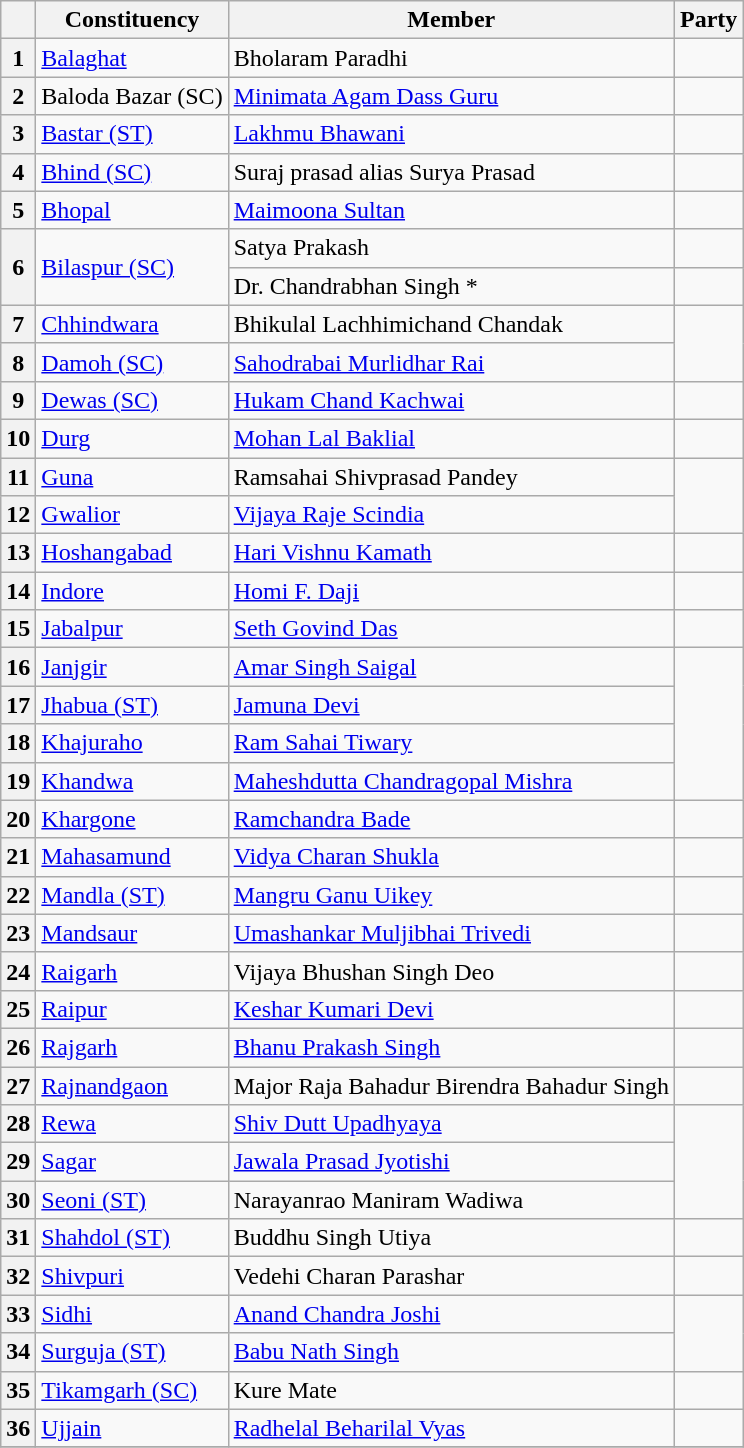<table class="wikitable sortable">
<tr>
<th></th>
<th>Constituency</th>
<th>Member</th>
<th colspan=2>Party</th>
</tr>
<tr>
<th>1</th>
<td><a href='#'>Balaghat</a></td>
<td>Bholaram Paradhi</td>
<td></td>
</tr>
<tr>
<th>2</th>
<td>Baloda Bazar (SC)</td>
<td><a href='#'>Minimata Agam Dass Guru</a></td>
<td></td>
</tr>
<tr>
<th>3</th>
<td><a href='#'>Bastar (ST)</a></td>
<td><a href='#'>Lakhmu Bhawani</a></td>
<td></td>
</tr>
<tr>
<th>4</th>
<td><a href='#'>Bhind (SC)</a></td>
<td>Suraj prasad alias Surya Prasad</td>
<td></td>
</tr>
<tr>
<th>5</th>
<td><a href='#'>Bhopal</a></td>
<td><a href='#'>Maimoona Sultan</a></td>
</tr>
<tr>
<th rowspan=2>6</th>
<td rowspan=2><a href='#'>Bilaspur (SC)</a></td>
<td>Satya Prakash</td>
<td></td>
</tr>
<tr>
<td>Dr. Chandrabhan Singh *</td>
<td></td>
</tr>
<tr>
<th>7</th>
<td><a href='#'>Chhindwara</a></td>
<td>Bhikulal Lachhimichand Chandak</td>
</tr>
<tr>
<th>8</th>
<td><a href='#'>Damoh (SC)</a></td>
<td><a href='#'>Sahodrabai Murlidhar Rai</a></td>
</tr>
<tr>
<th>9</th>
<td><a href='#'>Dewas (SC)</a></td>
<td><a href='#'>Hukam Chand Kachwai</a></td>
<td></td>
</tr>
<tr>
<th>10</th>
<td><a href='#'>Durg</a></td>
<td><a href='#'>Mohan Lal Baklial</a></td>
<td></td>
</tr>
<tr>
<th>11</th>
<td><a href='#'>Guna</a></td>
<td>Ramsahai Shivprasad Pandey</td>
</tr>
<tr>
<th>12</th>
<td><a href='#'>Gwalior</a></td>
<td><a href='#'>Vijaya Raje Scindia</a></td>
</tr>
<tr>
<th>13</th>
<td><a href='#'>Hoshangabad</a></td>
<td><a href='#'>Hari Vishnu Kamath</a></td>
<td></td>
</tr>
<tr>
<th>14</th>
<td><a href='#'>Indore</a></td>
<td><a href='#'>Homi F. Daji</a></td>
<td></td>
</tr>
<tr>
<th>15</th>
<td><a href='#'>Jabalpur</a></td>
<td><a href='#'>Seth Govind Das</a></td>
<td></td>
</tr>
<tr>
<th>16</th>
<td><a href='#'>Janjgir</a></td>
<td><a href='#'>Amar Singh Saigal</a></td>
</tr>
<tr>
<th>17</th>
<td><a href='#'>Jhabua (ST)</a></td>
<td><a href='#'>Jamuna Devi</a></td>
</tr>
<tr>
<th>18</th>
<td><a href='#'>Khajuraho</a></td>
<td><a href='#'>Ram Sahai Tiwary</a></td>
</tr>
<tr>
<th>19</th>
<td><a href='#'>Khandwa</a></td>
<td><a href='#'>Maheshdutta Chandragopal Mishra</a></td>
</tr>
<tr>
<th>20</th>
<td><a href='#'>Khargone</a></td>
<td><a href='#'>Ramchandra Bade</a></td>
<td></td>
</tr>
<tr>
<th>21</th>
<td><a href='#'>Mahasamund</a></td>
<td><a href='#'>Vidya Charan Shukla</a></td>
<td></td>
</tr>
<tr>
<th>22</th>
<td><a href='#'>Mandla (ST)</a></td>
<td><a href='#'>Mangru Ganu Uikey</a></td>
</tr>
<tr>
<th>23</th>
<td><a href='#'>Mandsaur</a></td>
<td><a href='#'>Umashankar Muljibhai Trivedi</a></td>
<td></td>
</tr>
<tr>
<th>24</th>
<td><a href='#'>Raigarh</a></td>
<td>Vijaya Bhushan Singh Deo</td>
<td></td>
</tr>
<tr>
<th>25</th>
<td><a href='#'>Raipur</a></td>
<td><a href='#'>Keshar Kumari Devi</a></td>
<td></td>
</tr>
<tr>
<th>26</th>
<td><a href='#'>Rajgarh</a></td>
<td><a href='#'>Bhanu Prakash Singh</a></td>
<td></td>
</tr>
<tr>
<th>27</th>
<td><a href='#'>Rajnandgaon</a></td>
<td>Major Raja Bahadur Birendra Bahadur Singh</td>
<td></td>
</tr>
<tr>
<th>28</th>
<td><a href='#'>Rewa</a></td>
<td><a href='#'>Shiv Dutt Upadhyaya</a></td>
</tr>
<tr>
<th>29</th>
<td><a href='#'>Sagar</a></td>
<td><a href='#'>Jawala Prasad Jyotishi</a></td>
</tr>
<tr>
<th>30</th>
<td><a href='#'>Seoni (ST)</a></td>
<td>Narayanrao Maniram Wadiwa</td>
</tr>
<tr>
<th>31</th>
<td><a href='#'>Shahdol (ST)</a></td>
<td>Buddhu Singh Utiya</td>
<td></td>
</tr>
<tr>
<th>32</th>
<td><a href='#'>Shivpuri</a></td>
<td>Vedehi Charan Parashar</td>
<td></td>
</tr>
<tr>
<th>33</th>
<td><a href='#'>Sidhi</a></td>
<td><a href='#'>Anand Chandra Joshi</a></td>
</tr>
<tr>
<th>34</th>
<td><a href='#'>Surguja (ST)</a></td>
<td><a href='#'>Babu Nath Singh</a></td>
</tr>
<tr>
<th>35</th>
<td><a href='#'>Tikamgarh (SC)</a></td>
<td>Kure Mate</td>
<td></td>
</tr>
<tr>
<th>36</th>
<td><a href='#'>Ujjain</a></td>
<td><a href='#'>Radhelal Beharilal Vyas</a></td>
<td></td>
</tr>
<tr>
</tr>
</table>
